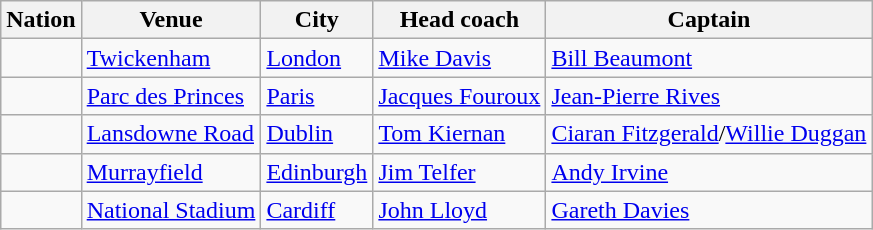<table class="wikitable">
<tr>
<th><strong>Nation</strong></th>
<th><strong>Venue</strong></th>
<th><strong>City</strong></th>
<th><strong>Head coach</strong></th>
<th><strong>Captain</strong></th>
</tr>
<tr>
<td></td>
<td><a href='#'>Twickenham</a></td>
<td><a href='#'>London</a></td>
<td><a href='#'>Mike Davis</a></td>
<td><a href='#'>Bill Beaumont</a></td>
</tr>
<tr>
<td></td>
<td><a href='#'>Parc des Princes</a></td>
<td><a href='#'>Paris</a></td>
<td><a href='#'>Jacques Fouroux</a></td>
<td><a href='#'>Jean-Pierre Rives</a></td>
</tr>
<tr>
<td></td>
<td><a href='#'>Lansdowne Road</a></td>
<td><a href='#'>Dublin</a></td>
<td><a href='#'>Tom Kiernan</a></td>
<td><a href='#'>Ciaran Fitzgerald</a>/<a href='#'>Willie Duggan</a></td>
</tr>
<tr>
<td></td>
<td><a href='#'>Murrayfield</a></td>
<td><a href='#'>Edinburgh</a></td>
<td><a href='#'>Jim Telfer</a></td>
<td><a href='#'>Andy Irvine</a></td>
</tr>
<tr>
<td></td>
<td><a href='#'>National Stadium</a></td>
<td><a href='#'>Cardiff</a></td>
<td><a href='#'>John Lloyd</a></td>
<td><a href='#'>Gareth Davies</a></td>
</tr>
</table>
